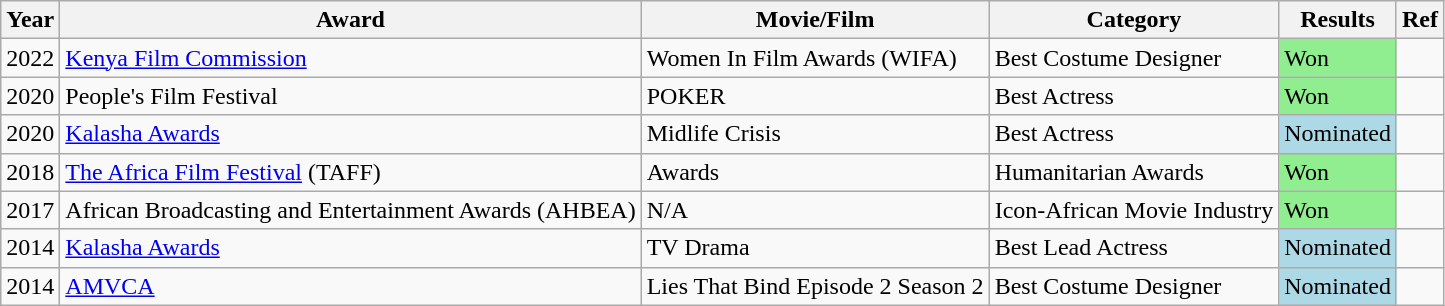<table class="wikitable">
<tr>
<th>Year</th>
<th>Award</th>
<th>Movie/Film</th>
<th>Category</th>
<th>Results</th>
<th>Ref</th>
</tr>
<tr>
<td>2022</td>
<td><a href='#'>Kenya Film Commission</a></td>
<td>Women In Film Awards (WIFA)</td>
<td>Best Costume Designer</td>
<td style="background:#90EE90;">Won</td>
<td></td>
</tr>
<tr>
<td>2020</td>
<td>People's Film Festival</td>
<td>POKER</td>
<td>Best Actress</td>
<td style="background:#90EE90;">Won</td>
<td></td>
</tr>
<tr>
<td>2020</td>
<td><a href='#'>Kalasha Awards</a></td>
<td>Midlife Crisis</td>
<td>Best Actress</td>
<td style="background:#ADD8E6;">Nominated</td>
<td></td>
</tr>
<tr>
<td>2018</td>
<td><a href='#'>The Africa Film Festival</a> (TAFF)</td>
<td>Awards</td>
<td>Humanitarian Awards</td>
<td style="background:#90EE90;">Won</td>
<td></td>
</tr>
<tr>
<td>2017</td>
<td>African Broadcasting and Entertainment Awards (AHBEA)</td>
<td>N/A</td>
<td>Icon-African Movie Industry</td>
<td style="background:#90EE90;">Won</td>
<td><strong><em></em></strong></td>
</tr>
<tr>
<td>2014</td>
<td><a href='#'>Kalasha Awards</a></td>
<td>TV Drama</td>
<td>Best Lead Actress</td>
<td style="background:#ADD8E6;">Nominated</td>
<td><strong><em></em></strong></td>
</tr>
<tr>
<td>2014</td>
<td><a href='#'>AMVCA</a></td>
<td>Lies That Bind Episode 2 Season 2</td>
<td>Best Costume Designer</td>
<td style="background:#ADD8E6;">Nominated</td>
<td></td>
</tr>
</table>
